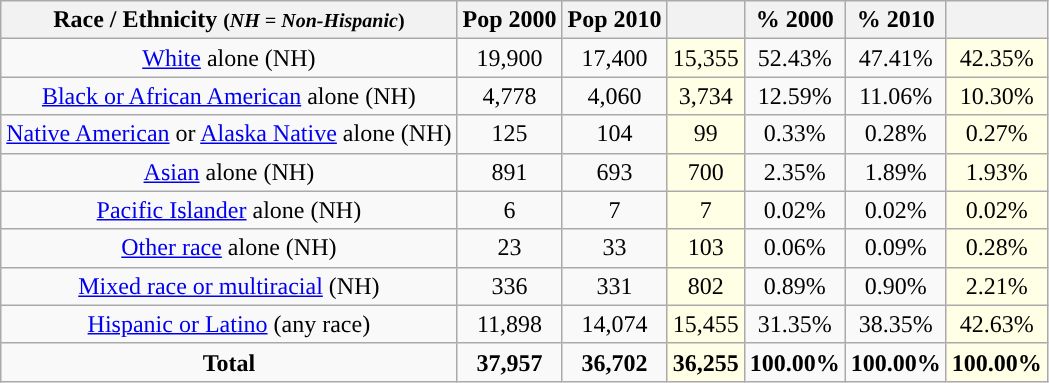<table class="wikitable" style="text-align:center;">
<tr>
<th>Race / Ethnicity <small>(<em>NH = Non-Hispanic</em>)</small></th>
<th>Pop 2000</th>
<th>Pop 2010</th>
<th></th>
<th>% 2000</th>
<th>% 2010</th>
<th></th>
</tr>
<tr>
<td><a href='#'>White</a> alone (NH)</td>
<td>19,900</td>
<td>17,400</td>
<td style='background: #ffffe6;'>15,355</td>
<td>52.43%</td>
<td>47.41%</td>
<td style='background: #ffffe6;'>42.35%</td>
</tr>
<tr>
<td><a href='#'>Black or African American</a> alone (NH)</td>
<td>4,778</td>
<td>4,060</td>
<td style='background: #ffffe6;'>3,734</td>
<td>12.59%</td>
<td>11.06%</td>
<td style='background: #ffffe6;'>10.30%</td>
</tr>
<tr>
<td><a href='#'>Native American</a> or <a href='#'>Alaska Native</a> alone (NH)</td>
<td>125</td>
<td>104</td>
<td style='background: #ffffe6;'>99</td>
<td>0.33%</td>
<td>0.28%</td>
<td style='background: #ffffe6;'>0.27%</td>
</tr>
<tr>
<td><a href='#'>Asian</a> alone (NH)</td>
<td>891</td>
<td>693</td>
<td style='background: #ffffe6;'>700</td>
<td>2.35%</td>
<td>1.89%</td>
<td style='background: #ffffe6;'>1.93%</td>
</tr>
<tr>
<td><a href='#'>Pacific Islander</a> alone (NH)</td>
<td>6</td>
<td>7</td>
<td style='background: #ffffe6;'>7</td>
<td>0.02%</td>
<td>0.02%</td>
<td style='background: #ffffe6;'>0.02%</td>
</tr>
<tr>
<td><a href='#'>Other race</a> alone (NH)</td>
<td>23</td>
<td>33</td>
<td style='background: #ffffe6;'>103</td>
<td>0.06%</td>
<td>0.09%</td>
<td style='background: #ffffe6;'>0.28%</td>
</tr>
<tr>
<td><a href='#'>Mixed race or multiracial</a> (NH)</td>
<td>336</td>
<td>331</td>
<td style='background: #ffffe6;'>802</td>
<td>0.89%</td>
<td>0.90%</td>
<td style='background: #ffffe6;'>2.21%</td>
</tr>
<tr>
<td><a href='#'>Hispanic or Latino</a> (any race)</td>
<td>11,898</td>
<td>14,074</td>
<td style='background: #ffffe6;'>15,455</td>
<td>31.35%</td>
<td>38.35%</td>
<td style='background: #ffffe6;'>42.63%</td>
</tr>
<tr>
<td><strong>Total</strong></td>
<td><strong>37,957</strong></td>
<td><strong>36,702</strong></td>
<td style='background: #ffffe6;'><strong>36,255</strong></td>
<td><strong>100.00%</strong></td>
<td><strong>100.00%</strong></td>
<td style='background: #ffffe6;'><strong>100.00%</strong></td>
</tr>
</table>
